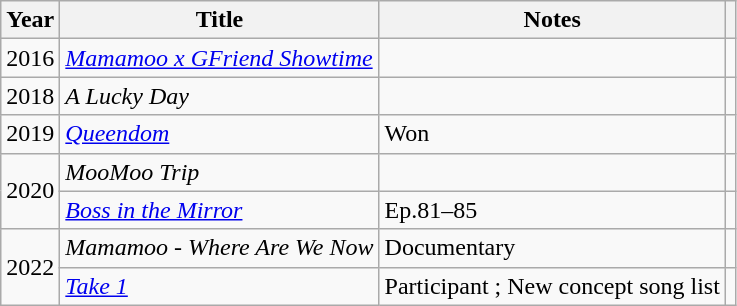<table class="wikitable">
<tr>
<th scope="col">Year</th>
<th scope="col">Title</th>
<th scope="col">Notes</th>
<th scope="col" class="unsortable"></th>
</tr>
<tr>
<td>2016</td>
<td><em><a href='#'>Mamamoo x GFriend Showtime</a></em></td>
<td></td>
<td style="text-align:center"></td>
</tr>
<tr>
<td>2018</td>
<td><em>A Lucky Day</em></td>
<td></td>
<td style="text-align:center"></td>
</tr>
<tr>
<td>2019</td>
<td><em><a href='#'>Queendom</a></em></td>
<td>Won</td>
<td style="text-align:center"></td>
</tr>
<tr>
<td rowspan="2">2020</td>
<td><em>MooMoo Trip</em></td>
<td></td>
<td style="text-align:center"></td>
</tr>
<tr>
<td><em><a href='#'>Boss in the Mirror</a></em></td>
<td>Ep.81–85</td>
</tr>
<tr>
<td rowspan="2">2022</td>
<td><em>Mamamoo - Where Are We Now</em></td>
<td>Documentary</td>
<td style="text-align:center"></td>
</tr>
<tr>
<td><em><a href='#'>Take 1</a></em></td>
<td>Participant ; New concept song list</td>
<td style="text-align:center"></td>
</tr>
</table>
